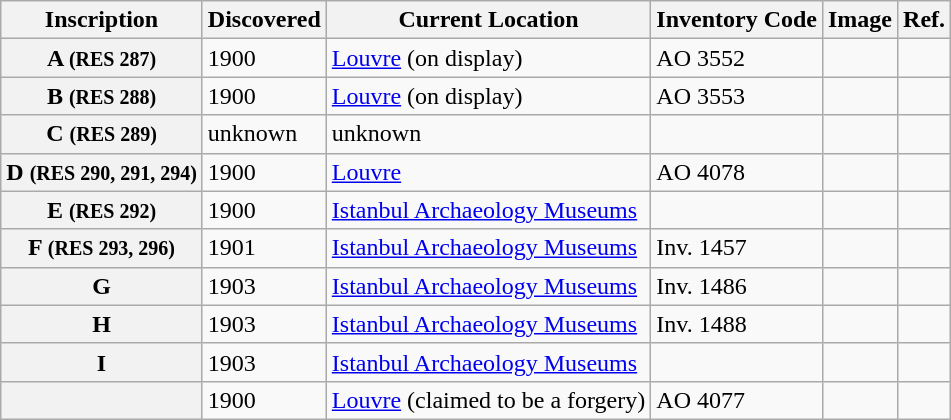<table class="wikitable">
<tr>
<th>Inscription</th>
<th>Discovered</th>
<th>Current Location</th>
<th>Inventory Code</th>
<th>Image</th>
<th>Ref.</th>
</tr>
<tr>
<th>A <small>(RES 287)</small></th>
<td>1900</td>
<td><a href='#'>Louvre</a> (on display)</td>
<td>AO 3552</td>
<td></td>
<td></td>
</tr>
<tr>
<th>B <small>(RES 288)</small></th>
<td>1900</td>
<td><a href='#'>Louvre</a> (on display)</td>
<td>AO 3553</td>
<td></td>
<td></td>
</tr>
<tr>
<th>C <small>(RES 289)</small></th>
<td>unknown</td>
<td>unknown</td>
<td></td>
<td></td>
<td></td>
</tr>
<tr>
<th>D <small>(RES 290, 291, 294)</small></th>
<td>1900</td>
<td><a href='#'>Louvre</a></td>
<td>AO 4078</td>
<td></td>
<td></td>
</tr>
<tr>
<th>E <small>(RES 292)</small></th>
<td>1900</td>
<td><a href='#'>Istanbul Archaeology Museums</a></td>
<td></td>
<td></td>
<td></td>
</tr>
<tr>
<th>F <small>(RES 293, 296)</small></th>
<td>1901</td>
<td><a href='#'>Istanbul Archaeology Museums</a></td>
<td>Inv. 1457</td>
<td></td>
<td></td>
</tr>
<tr>
<th>G</th>
<td>1903</td>
<td><a href='#'>Istanbul Archaeology Museums</a></td>
<td>Inv. 1486</td>
<td></td>
<td></td>
</tr>
<tr>
<th>H</th>
<td>1903</td>
<td><a href='#'>Istanbul Archaeology Museums</a></td>
<td>Inv. 1488</td>
<td></td>
<td></td>
</tr>
<tr>
<th>I</th>
<td>1903</td>
<td><a href='#'>Istanbul Archaeology Museums</a></td>
<td></td>
<td></td>
<td></td>
</tr>
<tr>
<th></th>
<td>1900</td>
<td><a href='#'>Louvre</a> (claimed to be a forgery)</td>
<td>AO 4077</td>
<td></td>
<td></td>
</tr>
</table>
